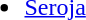<table width="1000">
<tr>
<td><br><ul><li><a href='#'>Seroja</a></li></ul></td>
</tr>
</table>
